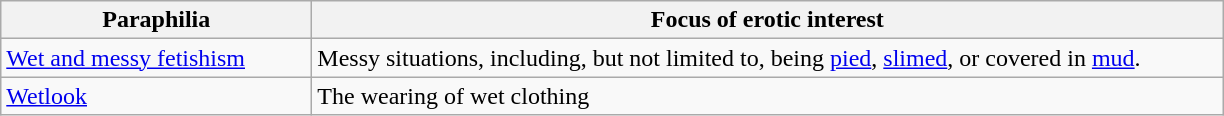<table class="wikitable sortable" border="1">
<tr>
<th width="200px">Paraphilia</th>
<th width="600px">Focus of erotic interest</th>
</tr>
<tr>
<td><a href='#'>Wet and messy fetishism</a></td>
<td>Messy situations, including, but not limited to, being <a href='#'>pied</a>, <a href='#'>slimed</a>, or covered in <a href='#'>mud</a>.</td>
</tr>
<tr>
<td><a href='#'>Wetlook</a></td>
<td>The wearing of wet clothing</td>
</tr>
</table>
